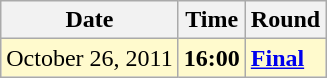<table class="wikitable">
<tr>
<th>Date</th>
<th>Time</th>
<th>Round</th>
</tr>
<tr style=background:lemonchiffon>
<td>October 26, 2011</td>
<td><strong>16:00</strong></td>
<td><strong><a href='#'>Final</a></strong></td>
</tr>
</table>
